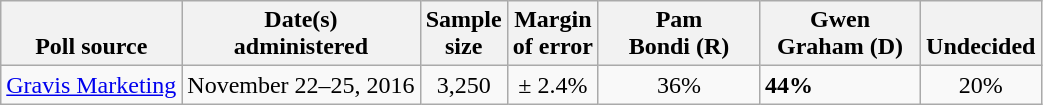<table class="wikitable">
<tr valign=bottom>
<th>Poll source</th>
<th>Date(s)<br>administered</th>
<th>Sample<br>size</th>
<th>Margin<br>of error</th>
<th style="width:100px;">Pam<br>Bondi (R)</th>
<th style="width:100px;">Gwen<br>Graham (D)</th>
<th>Undecided</th>
</tr>
<tr>
<td><a href='#'>Gravis Marketing</a></td>
<td align=center>November 22–25, 2016</td>
<td align=center>3,250</td>
<td align=center>± 2.4%</td>
<td align=center>36%</td>
<td><strong>44%</strong></td>
<td align=center>20%</td>
</tr>
</table>
